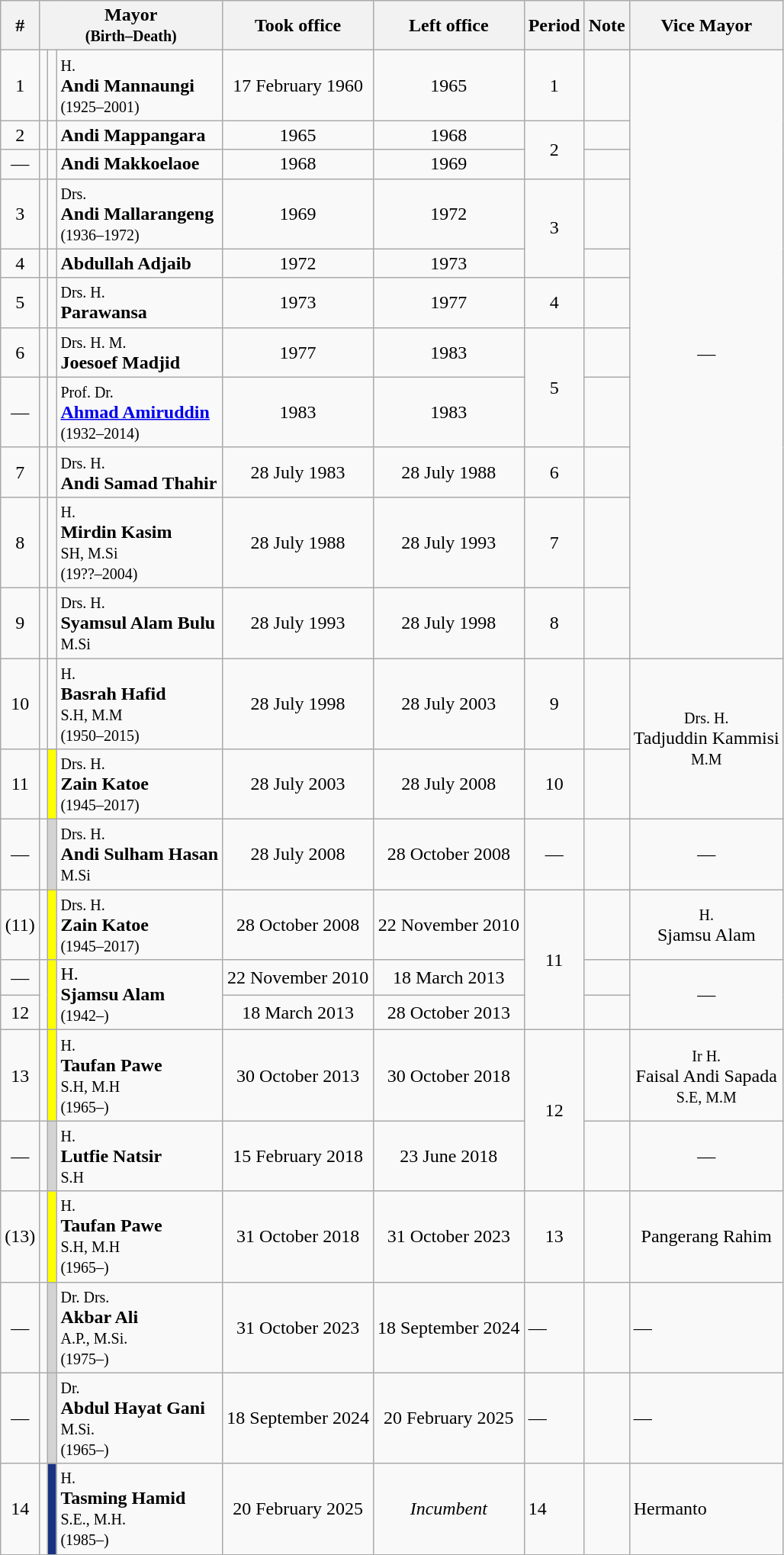<table class="wikitable">
<tr>
<th>#</th>
<th colspan="3">Mayor <br> <small>(Birth–Death)</small></th>
<th>Took office</th>
<th>Left office</th>
<th>Period</th>
<th>Note</th>
<th>Vice Mayor</th>
</tr>
<tr>
<td style="text-align:center;">1</td>
<td></td>
<td></td>
<td><small>H.</small><br> <strong>Andi Mannaungi</strong> <br><small>(1925–2001)</small></td>
<td style="text-align:center;">17 February 1960</td>
<td style="text-align:center;">1965</td>
<td style="text-align:center;">1</td>
<td style="text-align:center;"><br></td>
<td rowspan="11" style="text-align:center;">—</td>
</tr>
<tr>
<td style="text-align:center;">2</td>
<td></td>
<td></td>
<td><strong>Andi Mappangara</strong></td>
<td style="text-align:center;">1965</td>
<td style="text-align:center;">1968</td>
<td rowspan="2" style="text-align:center;">2</td>
<td></td>
</tr>
<tr>
<td style="text-align:center;">—</td>
<td></td>
<td></td>
<td><strong>Andi Makkoelaoe</strong></td>
<td style="text-align:center;">1968</td>
<td style="text-align:center;">1969</td>
<td style="text-align:center;"></td>
</tr>
<tr>
<td style="text-align:center;">3</td>
<td></td>
<td></td>
<td><small>Drs.</small><br><strong>Andi Mallarangeng</strong><br><small>(1936–1972)</small></td>
<td style="text-align:center;">1969</td>
<td style="text-align:center;">1972</td>
<td rowspan="2" style="text-align:center;">3</td>
<td style="text-align:center;"><br></td>
</tr>
<tr>
<td style="text-align:center;">4</td>
<td></td>
<td></td>
<td><strong>Abdullah Adjaib</strong></td>
<td style="text-align:center;">1972</td>
<td style="text-align:center;">1973</td>
<td></td>
</tr>
<tr>
<td style="text-align:center;">5</td>
<td></td>
<td></td>
<td><small>Drs. H.</small><br><strong>Parawansa</strong></td>
<td style="text-align:center;">1973</td>
<td style="text-align:center;">1977</td>
<td style="text-align:center;">4</td>
<td></td>
</tr>
<tr>
<td style="text-align:center;">6</td>
<td></td>
<td></td>
<td><small>Drs. H. M.</small><br><strong>Joesoef Madjid</strong></td>
<td style="text-align:center;">1977</td>
<td style="text-align:center;">1983</td>
<td rowspan="2" style="text-align:center;">5</td>
<td></td>
</tr>
<tr>
<td style="text-align:center;">—</td>
<td></td>
<td></td>
<td><small>Prof. Dr.</small><br><strong><a href='#'>Ahmad Amiruddin</a></strong><br><small>(1932–2014)</small></td>
<td style="text-align:center;">1983</td>
<td style="text-align:center;">1983</td>
<td style="text-align:center;"><br></td>
</tr>
<tr>
<td style="text-align:center;">7</td>
<td></td>
<td></td>
<td><small>Drs. H.</small><br><strong>Andi Samad Thahir</strong></td>
<td style="text-align:center;">28 July 1983</td>
<td style="text-align:center;">28 July 1988</td>
<td style="text-align:center;">6</td>
<td></td>
</tr>
<tr>
<td style="text-align:center;">8</td>
<td></td>
<td></td>
<td><small>H.</small><br><strong>Mirdin Kasim</strong> <br> <small>SH, M.Si<br>(19??–2004)</small></td>
<td style="text-align:center;">28 July 1988</td>
<td style="text-align:center;">28 July 1993</td>
<td style="text-align:center;">7</td>
<td style="text-align:center;"></td>
</tr>
<tr>
<td style="text-align:center;">9</td>
<td></td>
<td></td>
<td><small>Drs. H.</small><br><strong>Syamsul Alam Bulu</strong> <br> <small>M.Si</small></td>
<td style="text-align:center;">28 July 1993</td>
<td style="text-align:center;">28 July 1998</td>
<td style="text-align:center;">8</td>
<td></td>
</tr>
<tr>
<td style="text-align:center;">10</td>
<td></td>
<td></td>
<td><small>H.</small><br><strong>Basrah Hafid</strong><br> <small>S.H, M.M<br>(1950–2015)</small></td>
<td style="text-align:center;">28 July 1998</td>
<td style="text-align:center;">28 July 2003</td>
<td style="text-align:center;">9</td>
<td></td>
<td rowspan="2" style="text-align:center;"><small>Drs. H.</small><br>Tadjuddin Kammisi <br><small>M.M</small></td>
</tr>
<tr>
<td style="text-align:center;">11</td>
<td></td>
<td bgcolor=#ffff00></td>
<td><small>Drs. H.</small><br><strong>Zain Katoe</strong><br><small>(1945–2017)</small></td>
<td style="text-align:center;">28 July 2003</td>
<td style="text-align:center;">28 July 2008</td>
<td style="text-align:center;">10</td>
<td></td>
</tr>
<tr>
<td style="text-align:center;">—</td>
<td></td>
<td bgcolor=#d3d3d3></td>
<td><small>Drs. H.</small><br><strong>Andi Sulham Hasan</strong><br><small>M.Si</small></td>
<td style="text-align:center;">28 July 2008</td>
<td style="text-align:center;">28 October 2008</td>
<td style="text-align:center;">—</td>
<td style="text-align:center;"></td>
<td style="text-align:center;">—</td>
</tr>
<tr>
<td style="text-align:center;">(11)</td>
<td></td>
<td bgcolor=#ffff00></td>
<td><small>Drs. H.</small><br><strong>Zain Katoe</strong><br><small>(1945–2017)</small></td>
<td style="text-align:center;">28 October 2008</td>
<td style="text-align:center;">22 November 2010</td>
<td rowspan="3" style="text-align:center;">11</td>
<td style="text-align:center;"><br></td>
<td style="text-align:center;"><small>H.</small> <br>Sjamsu Alam</td>
</tr>
<tr>
<td style="text-align:center;">—</td>
<td rowspan=2></td>
<td rowspan=2 bgcolor=#ffff00></td>
<td rowspan=2>H. <br><strong>Sjamsu Alam</strong><br><small>(1942–)</small></td>
<td style="text-align:center;">22 November 2010</td>
<td style="text-align:center;">18 March 2013</td>
<td style="text-align:center;"></td>
<td rowspan="2" style="text-align:center;">—</td>
</tr>
<tr>
<td style="text-align:center;">12</td>
<td style="text-align:center;">18 March 2013</td>
<td style="text-align:center;">28 October 2013</td>
<td style="text-align:center;"></td>
</tr>
<tr>
<td style="text-align:center;">13</td>
<td></td>
<td bgcolor=#ffff00></td>
<td><small>H.</small> <br><strong>Taufan Pawe</strong> <br><small>S.H, M.H<br>(1965–)</small></td>
<td style="text-align:center;">30 October 2013</td>
<td style="text-align:center;">30 October 2018</td>
<td rowspan="2" style="text-align:center;">12</td>
<td></td>
<td style="text-align:center;"><small>Ir H.</small> <br>Faisal Andi Sapada<br> <small>S.E, M.M</small></td>
</tr>
<tr>
<td style="text-align:center;">—</td>
<td></td>
<td bgcolor=#d3d3d3></td>
<td><small>H.</small> <br><strong>Lutfie Natsir</strong> <br><small>S.H</small></td>
<td style="text-align:center;">15 February 2018</td>
<td style="text-align:center;">23 June 2018</td>
<td style="text-align:center;"></td>
<td style="text-align:center;">—</td>
</tr>
<tr>
<td style="text-align:center;">(13)</td>
<td></td>
<td bgcolor=#ffff00></td>
<td><small>H.</small> <br><strong>Taufan Pawe</strong> <br><small>S.H, M.H<br>(1965–)</small></td>
<td style="text-align:center;">31 October 2018</td>
<td style="text-align:center;">31 October 2023</td>
<td style="text-align:center;">13</td>
<td></td>
<td style="text-align:center;">Pangerang Rahim</td>
</tr>
<tr>
<td style="text-align:center;">—</td>
<td></td>
<td bgcolor=#d3d3d3></td>
<td><small>Dr. Drs.</small><br><strong>Akbar Ali</strong> <br><small>A.P., M.Si.<br>(1975–)</small></td>
<td style="text-align:center;">31 October 2023</td>
<td style="text-align:center;">18 September 2024</td>
<td>—</td>
<td></td>
<td>—</td>
</tr>
<tr>
<td style="text-align:center;">—</td>
<td></td>
<td bgcolor=#d3d3d3></td>
<td><small>Dr.</small><br><strong>Abdul Hayat Gani</strong> <br><small>M.Si.<br>(1965–)</small></td>
<td style="text-align:center;">18 September 2024</td>
<td style="text-align:center;">20 February 2025</td>
<td>—</td>
<td></td>
<td>—</td>
</tr>
<tr>
<td style="text-align:center;">14</td>
<td></td>
<td bgcolor=#193282></td>
<td><small>H.</small><br><strong>Tasming Hamid</strong> <br><small>S.E., M.H.<br>(1985–)</small></td>
<td style="text-align:center;">20 February 2025</td>
<td style="text-align:center;"><em>Incumbent</em></td>
<td>14</td>
<td></td>
<td>Hermanto</td>
</tr>
</table>
